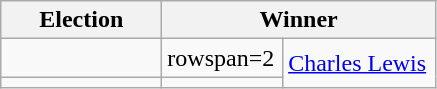<table class=wikitable>
<tr>
<th width=100>Election</th>
<th width=175 colspan=2>Winner</th>
</tr>
<tr>
<td></td>
<td>rowspan=2 </td>
<td rowspan=2><a href='#'>Charles Lewis</a></td>
</tr>
<tr>
<td></td>
</tr>
</table>
